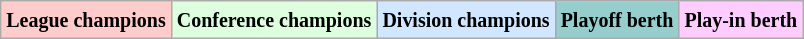<table class="wikitable">
<tr>
<td bgcolor="#FFCCCC"><small><strong>League champions</strong> </small></td>
<td bgcolor="#ddffdd"><small><strong>Conference champions</strong></small></td>
<td bgcolor="#D0E7FF"><small><strong>Division champions</strong></small></td>
<td bgcolor="#96CDCD"><small><strong>Playoff berth</strong></small></td>
<td bgcolor="#FFCCFF"><small><strong>Play-in berth</strong></small></td>
</tr>
</table>
